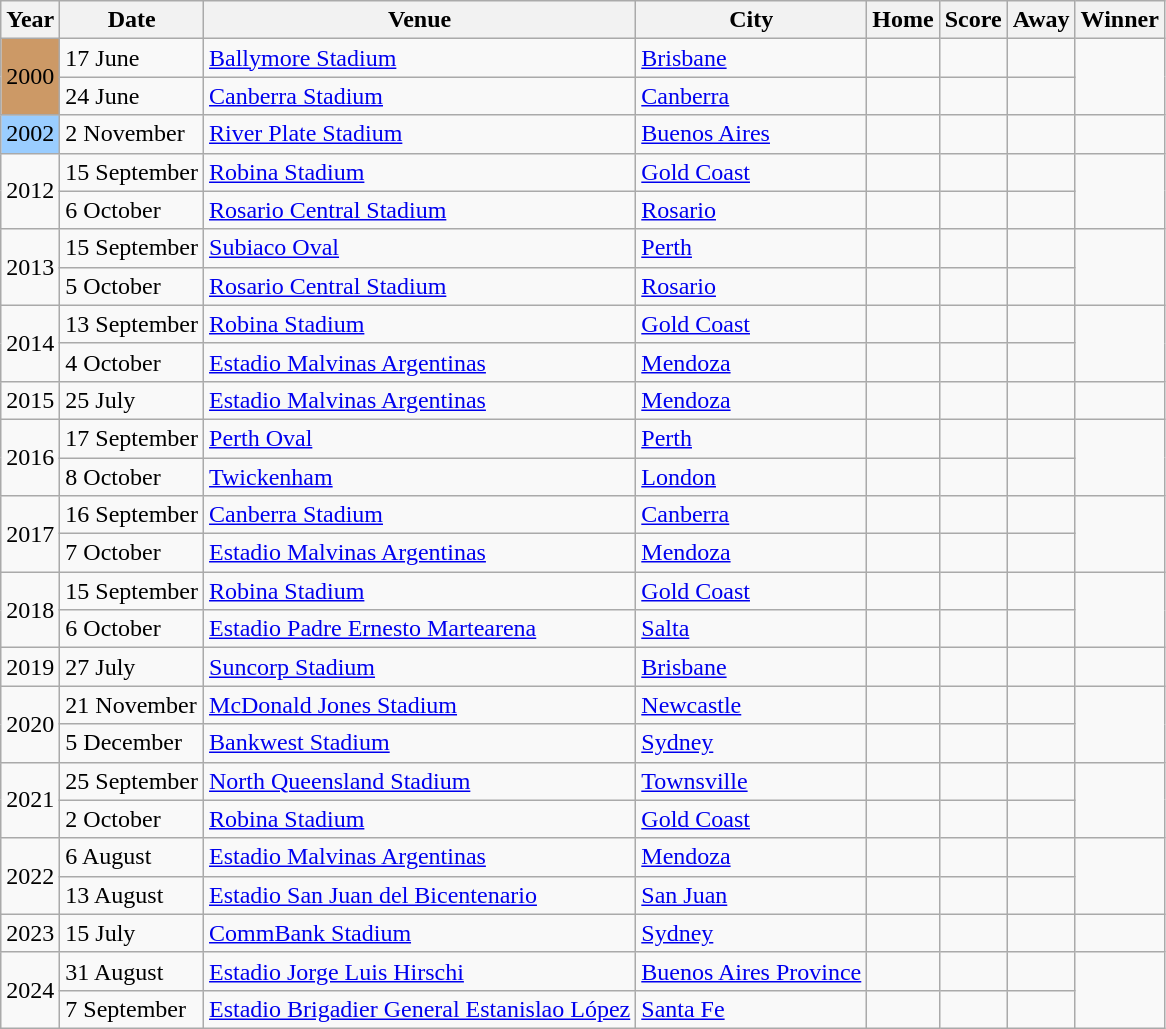<table class= "wikitable sortable">
<tr>
<th>Year</th>
<th>Date</th>
<th>Venue</th>
<th>City</th>
<th>Home</th>
<th>Score</th>
<th>Away</th>
<th>Winner</th>
</tr>
<tr>
<td rowspan=2 bgcolor=#cc9966>2000</td>
<td>17 June</td>
<td><a href='#'>Ballymore Stadium</a></td>
<td><a href='#'>Brisbane</a></td>
<td align=right></td>
<td></td>
<td></td>
<td rowspan=2></td>
</tr>
<tr>
<td>24 June</td>
<td><a href='#'>Canberra Stadium</a></td>
<td><a href='#'>Canberra</a></td>
<td align=right></td>
<td></td>
<td></td>
</tr>
<tr>
<td bgcolor=#9acdff>2002</td>
<td>2 November</td>
<td><a href='#'>River Plate Stadium</a></td>
<td><a href='#'>Buenos Aires</a></td>
<td align=right></td>
<td></td>
<td></td>
<td></td>
</tr>
<tr>
<td rowspan=2>2012</td>
<td>15 September</td>
<td><a href='#'>Robina Stadium</a></td>
<td><a href='#'>Gold Coast</a></td>
<td align=right></td>
<td></td>
<td></td>
<td rowspan=2></td>
</tr>
<tr>
<td>6 October</td>
<td><a href='#'>Rosario Central Stadium</a></td>
<td><a href='#'>Rosario</a></td>
<td align=right></td>
<td></td>
<td></td>
</tr>
<tr>
<td rowspan=2>2013</td>
<td>15 September</td>
<td><a href='#'>Subiaco Oval</a></td>
<td><a href='#'>Perth</a></td>
<td align=right></td>
<td></td>
<td></td>
<td rowspan=2></td>
</tr>
<tr>
<td>5 October</td>
<td><a href='#'>Rosario Central Stadium</a></td>
<td><a href='#'>Rosario</a></td>
<td align=right></td>
<td></td>
<td></td>
</tr>
<tr>
<td rowspan=2>2014</td>
<td>13 September</td>
<td><a href='#'>Robina Stadium</a></td>
<td><a href='#'>Gold Coast</a></td>
<td align=right></td>
<td></td>
<td></td>
<td rowspan=2></td>
</tr>
<tr>
<td>4 October</td>
<td><a href='#'>Estadio Malvinas Argentinas</a></td>
<td><a href='#'>Mendoza</a></td>
<td align=right></td>
<td></td>
<td></td>
</tr>
<tr>
<td>2015</td>
<td>25 July</td>
<td><a href='#'>Estadio Malvinas Argentinas</a></td>
<td><a href='#'>Mendoza</a></td>
<td align=right></td>
<td></td>
<td></td>
<td></td>
</tr>
<tr>
<td rowspan=2>2016</td>
<td>17 September</td>
<td><a href='#'>Perth Oval</a></td>
<td><a href='#'>Perth</a></td>
<td align=right></td>
<td></td>
<td></td>
<td rowspan=2></td>
</tr>
<tr>
<td>8 October</td>
<td><a href='#'>Twickenham</a></td>
<td><a href='#'>London</a></td>
<td align=right></td>
<td></td>
<td></td>
</tr>
<tr>
<td rowspan=2>2017</td>
<td>16 September</td>
<td><a href='#'>Canberra Stadium</a></td>
<td><a href='#'>Canberra</a></td>
<td align=right></td>
<td></td>
<td></td>
<td rowspan=2></td>
</tr>
<tr>
<td>7 October</td>
<td><a href='#'>Estadio Malvinas Argentinas</a></td>
<td><a href='#'>Mendoza</a></td>
<td align=right></td>
<td></td>
<td></td>
</tr>
<tr>
<td rowspan=2>2018</td>
<td>15 September</td>
<td><a href='#'>Robina Stadium</a></td>
<td><a href='#'>Gold Coast</a></td>
<td align=right></td>
<td></td>
<td></td>
<td rowspan=2></td>
</tr>
<tr>
<td>6 October</td>
<td><a href='#'>Estadio Padre Ernesto Martearena</a></td>
<td><a href='#'>Salta</a></td>
<td align=right></td>
<td></td>
<td></td>
</tr>
<tr>
<td>2019</td>
<td>27 July</td>
<td><a href='#'>Suncorp Stadium</a></td>
<td><a href='#'>Brisbane</a></td>
<td align=right></td>
<td></td>
<td></td>
<td></td>
</tr>
<tr>
<td rowspan=2>2020</td>
<td>21 November</td>
<td><a href='#'>McDonald Jones Stadium</a></td>
<td><a href='#'>Newcastle</a></td>
<td align=right></td>
<td></td>
<td></td>
<td rowspan=2></td>
</tr>
<tr>
<td>5 December</td>
<td><a href='#'>Bankwest Stadium</a></td>
<td><a href='#'>Sydney</a></td>
<td align=right></td>
<td></td>
<td></td>
</tr>
<tr>
<td rowspan=2>2021</td>
<td>25 September</td>
<td><a href='#'>North Queensland Stadium</a></td>
<td><a href='#'>Townsville</a></td>
<td align=right></td>
<td></td>
<td></td>
<td rowspan=2></td>
</tr>
<tr>
<td>2 October</td>
<td><a href='#'>Robina Stadium</a></td>
<td><a href='#'>Gold Coast</a></td>
<td align=right></td>
<td></td>
<td></td>
</tr>
<tr>
<td rowspan=2>2022</td>
<td>6 August</td>
<td><a href='#'>Estadio Malvinas Argentinas</a></td>
<td><a href='#'>Mendoza</a></td>
<td align=right></td>
<td></td>
<td></td>
<td rowspan="2"></td>
</tr>
<tr>
<td>13 August</td>
<td><a href='#'>Estadio San Juan del Bicentenario</a></td>
<td><a href='#'>San Juan</a></td>
<td align=right></td>
<td></td>
<td></td>
</tr>
<tr>
<td>2023</td>
<td>15 July</td>
<td><a href='#'>CommBank Stadium</a></td>
<td><a href='#'>Sydney</a></td>
<td align=right></td>
<td></td>
<td></td>
<td></td>
</tr>
<tr>
<td rowspan=2>2024</td>
<td>31 August</td>
<td><a href='#'>Estadio Jorge Luis Hirschi</a></td>
<td><a href='#'>Buenos Aires Province</a></td>
<td align=right></td>
<td></td>
<td></td>
<td rowspan="2"></td>
</tr>
<tr>
<td>7 September</td>
<td><a href='#'>Estadio Brigadier General Estanislao López</a></td>
<td><a href='#'>Santa Fe</a></td>
<td align=right></td>
<td></td>
<td></td>
</tr>
</table>
